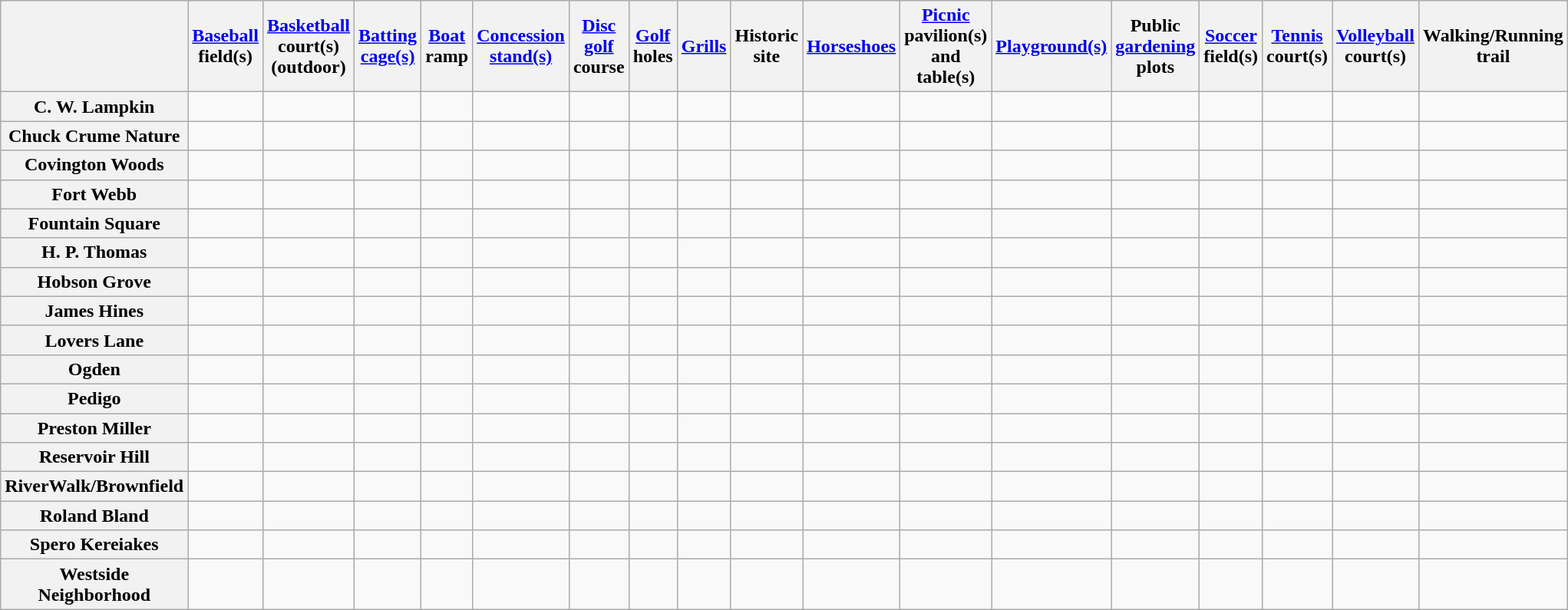<table class="wikitable">
<tr>
<th></th>
<th><a href='#'>Baseball</a> field(s)</th>
<th><a href='#'>Basketball</a> court(s) (outdoor)</th>
<th><a href='#'>Batting cage(s)</a></th>
<th><a href='#'>Boat</a> ramp</th>
<th><a href='#'>Concession stand(s)</a></th>
<th><a href='#'>Disc golf</a> course</th>
<th><a href='#'>Golf</a> holes</th>
<th><a href='#'>Grills</a></th>
<th>Historic site</th>
<th><a href='#'>Horseshoes</a></th>
<th><a href='#'>Picnic</a> pavilion(s) and table(s)</th>
<th><a href='#'>Playground(s)</a></th>
<th>Public <a href='#'>gardening</a> plots</th>
<th><a href='#'>Soccer</a> field(s)</th>
<th><a href='#'>Tennis</a> court(s)</th>
<th><a href='#'>Volleyball</a> court(s)</th>
<th>Walking/Running trail</th>
</tr>
<tr>
<th>C. W. Lampkin</th>
<td></td>
<td></td>
<td></td>
<td></td>
<td></td>
<td></td>
<td></td>
<td></td>
<td></td>
<td></td>
<td></td>
<td></td>
<td></td>
<td></td>
<td></td>
<td></td>
<td></td>
</tr>
<tr>
<th>Chuck Crume Nature</th>
<td></td>
<td></td>
<td></td>
<td></td>
<td></td>
<td></td>
<td></td>
<td></td>
<td></td>
<td></td>
<td></td>
<td></td>
<td></td>
<td></td>
<td></td>
<td></td>
<td></td>
</tr>
<tr>
<th>Covington Woods</th>
<td></td>
<td></td>
<td></td>
<td></td>
<td></td>
<td></td>
<td></td>
<td></td>
<td></td>
<td></td>
<td></td>
<td></td>
<td></td>
<td></td>
<td></td>
<td></td>
<td></td>
</tr>
<tr>
<th>Fort Webb</th>
<td></td>
<td></td>
<td></td>
<td></td>
<td></td>
<td></td>
<td></td>
<td></td>
<td></td>
<td></td>
<td></td>
<td></td>
<td></td>
<td></td>
<td></td>
<td></td>
<td></td>
</tr>
<tr>
<th>Fountain Square</th>
<td></td>
<td></td>
<td></td>
<td></td>
<td></td>
<td></td>
<td></td>
<td></td>
<td></td>
<td></td>
<td></td>
<td></td>
<td></td>
<td></td>
<td></td>
<td></td>
<td></td>
</tr>
<tr>
<th>H. P. Thomas</th>
<td></td>
<td></td>
<td></td>
<td></td>
<td></td>
<td></td>
<td></td>
<td></td>
<td></td>
<td></td>
<td></td>
<td></td>
<td></td>
<td></td>
<td></td>
<td></td>
<td></td>
</tr>
<tr>
<th>Hobson Grove</th>
<td></td>
<td></td>
<td></td>
<td></td>
<td></td>
<td></td>
<td></td>
<td></td>
<td></td>
<td></td>
<td></td>
<td></td>
<td></td>
<td></td>
<td></td>
<td></td>
<td></td>
</tr>
<tr>
<th>James Hines</th>
<td></td>
<td></td>
<td></td>
<td></td>
<td></td>
<td></td>
<td></td>
<td></td>
<td></td>
<td></td>
<td></td>
<td></td>
<td></td>
<td></td>
<td></td>
<td></td>
<td></td>
</tr>
<tr>
<th>Lovers Lane</th>
<td></td>
<td></td>
<td></td>
<td></td>
<td></td>
<td></td>
<td></td>
<td></td>
<td></td>
<td></td>
<td></td>
<td></td>
<td></td>
<td></td>
<td></td>
<td></td>
<td></td>
</tr>
<tr>
<th>Ogden</th>
<td></td>
<td></td>
<td></td>
<td></td>
<td></td>
<td></td>
<td></td>
<td></td>
<td></td>
<td></td>
<td></td>
<td></td>
<td></td>
<td></td>
<td></td>
<td></td>
<td></td>
</tr>
<tr>
<th>Pedigo</th>
<td></td>
<td></td>
<td></td>
<td></td>
<td></td>
<td></td>
<td></td>
<td></td>
<td></td>
<td></td>
<td></td>
<td></td>
<td></td>
<td></td>
<td></td>
<td></td>
<td></td>
</tr>
<tr>
<th>Preston Miller</th>
<td></td>
<td></td>
<td></td>
<td></td>
<td></td>
<td></td>
<td></td>
<td></td>
<td></td>
<td></td>
<td></td>
<td></td>
<td></td>
<td></td>
<td></td>
<td></td>
<td></td>
</tr>
<tr>
<th>Reservoir Hill</th>
<td></td>
<td></td>
<td></td>
<td></td>
<td></td>
<td></td>
<td></td>
<td></td>
<td></td>
<td></td>
<td></td>
<td></td>
<td></td>
<td></td>
<td></td>
<td></td>
<td></td>
</tr>
<tr>
<th>RiverWalk/Brownfield</th>
<td></td>
<td></td>
<td></td>
<td></td>
<td></td>
<td></td>
<td></td>
<td></td>
<td></td>
<td></td>
<td></td>
<td></td>
<td></td>
<td></td>
<td></td>
<td></td>
<td></td>
</tr>
<tr>
<th>Roland Bland</th>
<td></td>
<td></td>
<td></td>
<td></td>
<td></td>
<td></td>
<td></td>
<td></td>
<td></td>
<td></td>
<td></td>
<td></td>
<td></td>
<td></td>
<td></td>
<td></td>
<td></td>
</tr>
<tr>
<th>Spero Kereiakes</th>
<td></td>
<td></td>
<td></td>
<td></td>
<td></td>
<td></td>
<td></td>
<td></td>
<td></td>
<td></td>
<td></td>
<td></td>
<td></td>
<td></td>
<td></td>
<td></td>
<td></td>
</tr>
<tr>
<th>Westside Neighborhood</th>
<td></td>
<td></td>
<td></td>
<td></td>
<td></td>
<td></td>
<td></td>
<td></td>
<td></td>
<td></td>
<td></td>
<td></td>
<td></td>
<td></td>
<td></td>
<td></td>
<td></td>
</tr>
</table>
